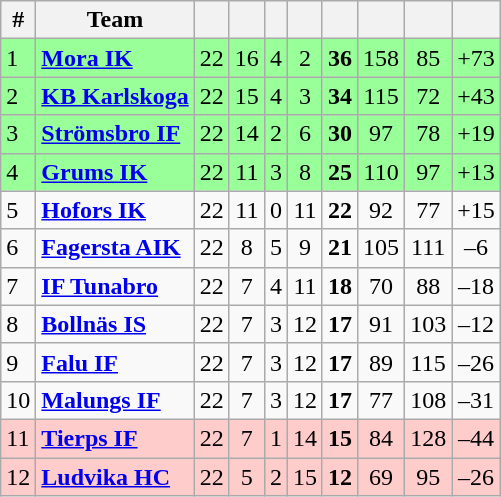<table class="wikitable sortable">
<tr>
<th>#</th>
<th>Team</th>
<th></th>
<th></th>
<th></th>
<th></th>
<th></th>
<th></th>
<th></th>
<th></th>
</tr>
<tr style="background: #99FF99;">
<td>1</td>
<td><strong><a href='#'>Mora IK</a></strong></td>
<td style="text-align: center;">22</td>
<td style="text-align: center;">16</td>
<td style="text-align: center;">4</td>
<td style="text-align: center;">2</td>
<td style="text-align: center;"><strong>36</strong></td>
<td style="text-align: center;">158</td>
<td style="text-align: center;">85</td>
<td style="text-align: center;">+73</td>
</tr>
<tr style="background: #99FF99;">
<td>2</td>
<td><strong><a href='#'>KB Karlskoga</a></strong></td>
<td style="text-align: center;">22</td>
<td style="text-align: center;">15</td>
<td style="text-align: center;">4</td>
<td style="text-align: center;">3</td>
<td style="text-align: center;"><strong>34</strong></td>
<td style="text-align: center;">115</td>
<td style="text-align: center;">72</td>
<td style="text-align: center;">+43</td>
</tr>
<tr style="background: #99FF99;">
<td>3</td>
<td><strong><a href='#'>Strömsbro IF</a></strong></td>
<td style="text-align: center;">22</td>
<td style="text-align: center;">14</td>
<td style="text-align: center;">2</td>
<td style="text-align: center;">6</td>
<td style="text-align: center;"><strong>30</strong></td>
<td style="text-align: center;">97</td>
<td style="text-align: center;">78</td>
<td style="text-align: center;">+19</td>
</tr>
<tr style="background: #99FF99;">
<td>4</td>
<td><strong><a href='#'>Grums IK</a></strong></td>
<td style="text-align: center;">22</td>
<td style="text-align: center;">11</td>
<td style="text-align: center;">3</td>
<td style="text-align: center;">8</td>
<td style="text-align: center;"><strong>25</strong></td>
<td style="text-align: center;">110</td>
<td style="text-align: center;">97</td>
<td style="text-align: center;">+13</td>
</tr>
<tr>
<td>5</td>
<td><strong><a href='#'>Hofors IK</a></strong></td>
<td style="text-align: center;">22</td>
<td style="text-align: center;">11</td>
<td style="text-align: center;">0</td>
<td style="text-align: center;">11</td>
<td style="text-align: center;"><strong>22</strong></td>
<td style="text-align: center;">92</td>
<td style="text-align: center;">77</td>
<td style="text-align: center;">+15</td>
</tr>
<tr>
<td>6</td>
<td><strong><a href='#'>Fagersta AIK</a></strong></td>
<td style="text-align: center;">22</td>
<td style="text-align: center;">8</td>
<td style="text-align: center;">5</td>
<td style="text-align: center;">9</td>
<td style="text-align: center;"><strong>21</strong></td>
<td style="text-align: center;">105</td>
<td style="text-align: center;">111</td>
<td style="text-align: center;">–6</td>
</tr>
<tr>
<td>7</td>
<td><strong><a href='#'>IF Tunabro</a></strong></td>
<td style="text-align: center;">22</td>
<td style="text-align: center;">7</td>
<td style="text-align: center;">4</td>
<td style="text-align: center;">11</td>
<td style="text-align: center;"><strong>18</strong></td>
<td style="text-align: center;">70</td>
<td style="text-align: center;">88</td>
<td style="text-align: center;">–18</td>
</tr>
<tr>
<td>8</td>
<td><strong><a href='#'>Bollnäs IS</a></strong></td>
<td style="text-align: center;">22</td>
<td style="text-align: center;">7</td>
<td style="text-align: center;">3</td>
<td style="text-align: center;">12</td>
<td style="text-align: center;"><strong>17</strong></td>
<td style="text-align: center;">91</td>
<td style="text-align: center;">103</td>
<td style="text-align: center;">–12</td>
</tr>
<tr>
<td>9</td>
<td><strong><a href='#'>Falu IF</a></strong></td>
<td style="text-align: center;">22</td>
<td style="text-align: center;">7</td>
<td style="text-align: center;">3</td>
<td style="text-align: center;">12</td>
<td style="text-align: center;"><strong>17</strong></td>
<td style="text-align: center;">89</td>
<td style="text-align: center;">115</td>
<td style="text-align: center;">–26</td>
</tr>
<tr>
<td>10</td>
<td><strong><a href='#'>Malungs IF</a></strong></td>
<td style="text-align: center;">22</td>
<td style="text-align: center;">7</td>
<td style="text-align: center;">3</td>
<td style="text-align: center;">12</td>
<td style="text-align: center;"><strong>17</strong></td>
<td style="text-align: center;">77</td>
<td style="text-align: center;">108</td>
<td style="text-align: center;">–31</td>
</tr>
<tr style="background: #FFCCCC;">
<td>11</td>
<td><strong><a href='#'>Tierps IF</a></strong></td>
<td style="text-align: center;">22</td>
<td style="text-align: center;">7</td>
<td style="text-align: center;">1</td>
<td style="text-align: center;">14</td>
<td style="text-align: center;"><strong>15</strong></td>
<td style="text-align: center;">84</td>
<td style="text-align: center;">128</td>
<td style="text-align: center;">–44</td>
</tr>
<tr style="background: #FFCCCC;">
<td>12</td>
<td><strong><a href='#'>Ludvika HC</a></strong></td>
<td style="text-align: center;">22</td>
<td style="text-align: center;">5</td>
<td style="text-align: center;">2</td>
<td style="text-align: center;">15</td>
<td style="text-align: center;"><strong>12</strong></td>
<td style="text-align: center;">69</td>
<td style="text-align: center;">95</td>
<td style="text-align: center;">–26</td>
</tr>
</table>
